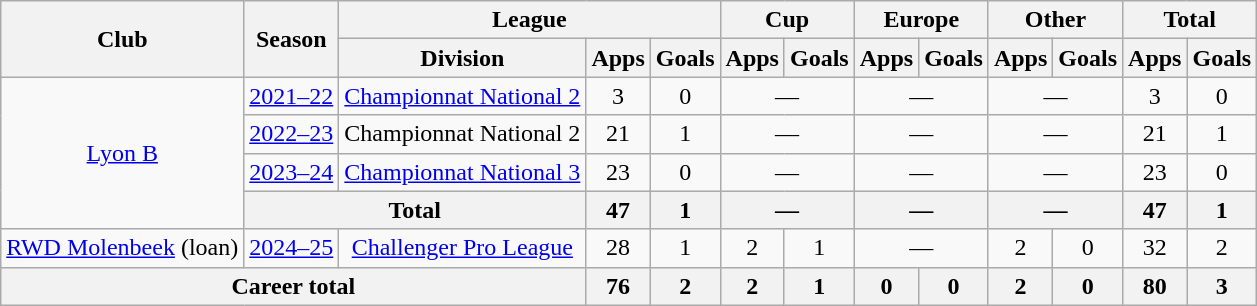<table class="wikitable" Style="text-align: center">
<tr>
<th rowspan="2">Club</th>
<th rowspan="2">Season</th>
<th colspan="3">League</th>
<th colspan="2">Cup</th>
<th colspan="2">Europe</th>
<th colspan="2">Other</th>
<th colspan="2">Total</th>
</tr>
<tr>
<th>Division</th>
<th>Apps</th>
<th>Goals</th>
<th>Apps</th>
<th>Goals</th>
<th>Apps</th>
<th>Goals</th>
<th>Apps</th>
<th>Goals</th>
<th>Apps</th>
<th>Goals</th>
</tr>
<tr>
<td rowspan="4"><a href='#'>Lyon B</a></td>
<td><a href='#'>2021–22</a></td>
<td><a href='#'>Championnat National 2</a></td>
<td>3</td>
<td>0</td>
<td colspan="2">—</td>
<td colspan="2">—</td>
<td colspan="2">—</td>
<td>3</td>
<td>0</td>
</tr>
<tr>
<td><a href='#'>2022–23</a></td>
<td>Championnat National 2</td>
<td>21</td>
<td>1</td>
<td colspan="2">—</td>
<td colspan="2">—</td>
<td colspan="2">—</td>
<td>21</td>
<td>1</td>
</tr>
<tr>
<td><a href='#'>2023–24</a></td>
<td><a href='#'>Championnat National 3</a></td>
<td>23</td>
<td>0</td>
<td colspan="2">—</td>
<td colspan="2">—</td>
<td colspan="2">—</td>
<td>23</td>
<td>0</td>
</tr>
<tr>
<th colspan="2">Total</th>
<th>47</th>
<th>1</th>
<th colspan="2">—</th>
<th colspan="2">—</th>
<th colspan="2">—</th>
<th>47</th>
<th>1</th>
</tr>
<tr>
<td><a href='#'>RWD Molenbeek</a> (loan)</td>
<td><a href='#'>2024–25</a></td>
<td><a href='#'>Challenger Pro League</a></td>
<td>28</td>
<td>1</td>
<td>2</td>
<td>1</td>
<td colspan="2">—</td>
<td>2</td>
<td>0</td>
<td>32</td>
<td>2</td>
</tr>
<tr>
<th colspan="3">Career total</th>
<th>76</th>
<th>2</th>
<th>2</th>
<th>1</th>
<th>0</th>
<th>0</th>
<th>2</th>
<th>0</th>
<th>80</th>
<th>3</th>
</tr>
</table>
